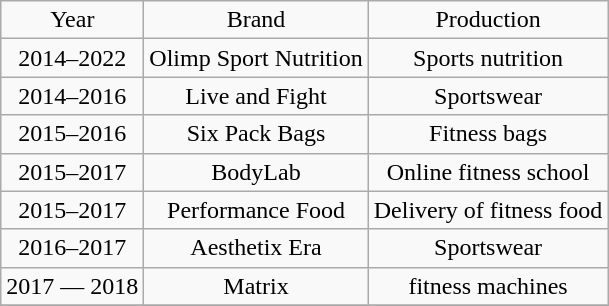<table class="wikitable">
<tr align="center">
<td>Year</td>
<td>Brand</td>
<td>Production</td>
</tr>
<tr align="center">
<td>2014–2022</td>
<td>Olimp Sport Nutrition</td>
<td>Sports nutrition</td>
</tr>
<tr align="center">
<td>2014–2016</td>
<td>Live and Fight</td>
<td>Sportswear</td>
</tr>
<tr align="center">
<td>2015–2016</td>
<td>Six Pack Bags</td>
<td>Fitness bags</td>
</tr>
<tr align="center">
<td>2015–2017</td>
<td>BodyLab</td>
<td>Online fitness school</td>
</tr>
<tr align="center">
<td>2015–2017</td>
<td>Performance Food</td>
<td>Delivery of fitness food</td>
</tr>
<tr align="center">
<td>2016–2017</td>
<td>Aesthetix Era</td>
<td>Sportswear</td>
</tr>
<tr align="center">
<td>2017 — 2018</td>
<td>Matrix</td>
<td>fitness machines </td>
</tr>
<tr align="center">
</tr>
</table>
